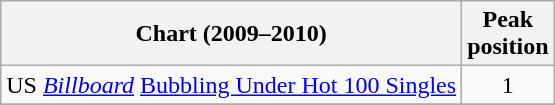<table class="wikitable sortable">
<tr>
<th>Chart (2009–2010)</th>
<th>Peak<br>position</th>
</tr>
<tr>
<td>US <em><a href='#'>Billboard</a></em> <a href='#'>Bubbling Under Hot 100 Singles</a></td>
<td align="center">1</td>
</tr>
<tr>
</tr>
</table>
